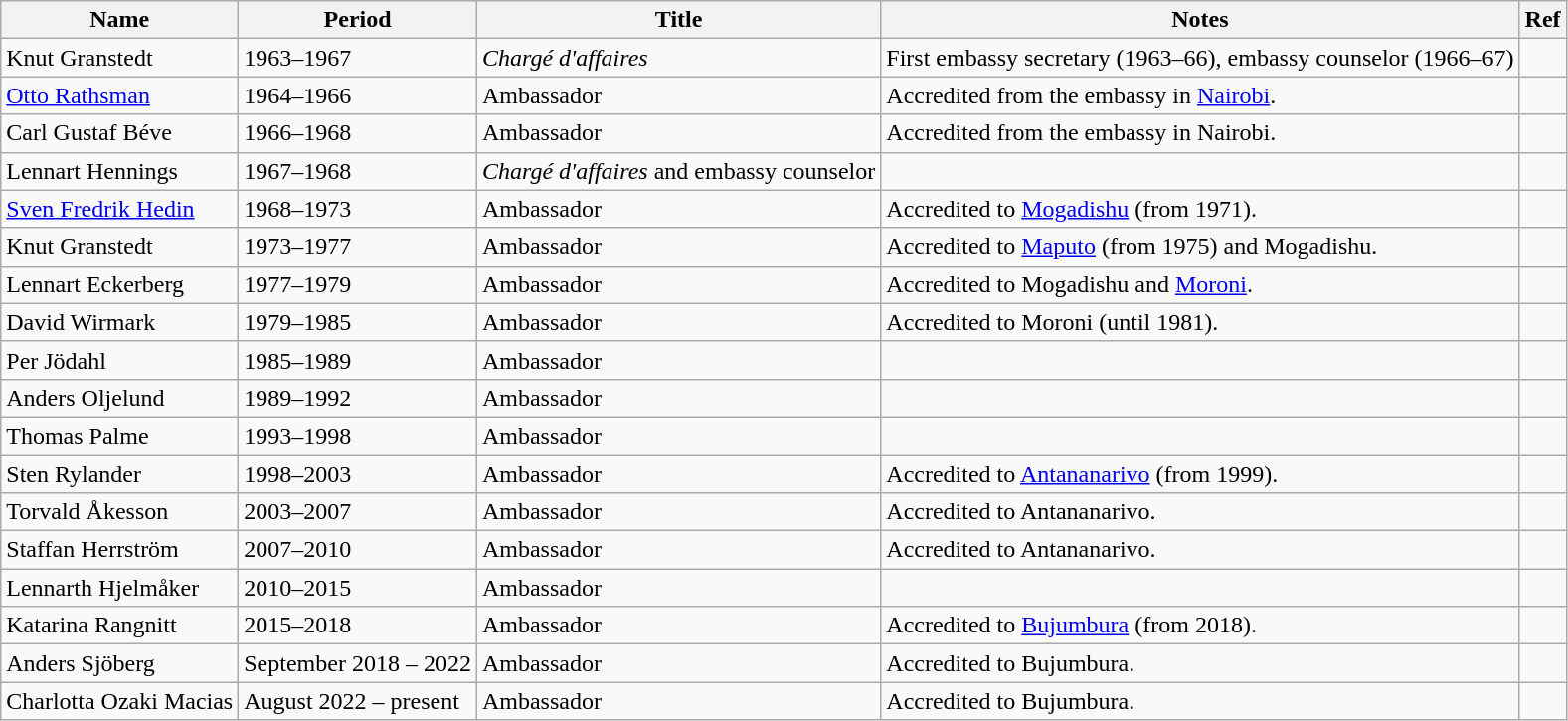<table class="wikitable">
<tr>
<th>Name</th>
<th>Period</th>
<th>Title</th>
<th>Notes</th>
<th>Ref</th>
</tr>
<tr>
<td>Knut Granstedt</td>
<td>1963–1967</td>
<td><em>Chargé d'affaires</em></td>
<td>First embassy secretary (1963–66), embassy counselor (1966–67)</td>
<td></td>
</tr>
<tr>
<td><a href='#'>Otto Rathsman</a></td>
<td>1964–1966</td>
<td>Ambassador</td>
<td>Accredited from the embassy in <a href='#'>Nairobi</a>.</td>
<td></td>
</tr>
<tr>
<td>Carl Gustaf Béve</td>
<td>1966–1968</td>
<td>Ambassador</td>
<td>Accredited from the embassy in Nairobi.</td>
<td></td>
</tr>
<tr>
<td>Lennart Hennings</td>
<td>1967–1968</td>
<td><em>Chargé d'affaires</em> and embassy counselor</td>
<td></td>
<td></td>
</tr>
<tr>
<td><a href='#'>Sven Fredrik Hedin</a></td>
<td>1968–1973</td>
<td>Ambassador</td>
<td>Accredited to <a href='#'>Mogadishu</a> (from 1971).</td>
<td></td>
</tr>
<tr>
<td>Knut Granstedt</td>
<td>1973–1977</td>
<td>Ambassador</td>
<td>Accredited to <a href='#'>Maputo</a> (from 1975) and Mogadishu.</td>
<td></td>
</tr>
<tr>
<td>Lennart Eckerberg</td>
<td>1977–1979</td>
<td>Ambassador</td>
<td>Accredited to Mogadishu and <a href='#'>Moroni</a>.</td>
<td></td>
</tr>
<tr>
<td>David Wirmark</td>
<td>1979–1985</td>
<td>Ambassador</td>
<td>Accredited to Moroni (until 1981).</td>
<td></td>
</tr>
<tr>
<td>Per Jödahl</td>
<td>1985–1989</td>
<td>Ambassador</td>
<td></td>
<td></td>
</tr>
<tr>
<td>Anders Oljelund</td>
<td>1989–1992</td>
<td>Ambassador</td>
<td></td>
<td></td>
</tr>
<tr>
<td>Thomas Palme</td>
<td>1993–1998</td>
<td>Ambassador</td>
<td></td>
<td></td>
</tr>
<tr>
<td>Sten Rylander</td>
<td>1998–2003</td>
<td>Ambassador</td>
<td>Accredited to <a href='#'>Antananarivo</a> (from 1999).</td>
<td></td>
</tr>
<tr>
<td>Torvald Åkesson</td>
<td>2003–2007</td>
<td>Ambassador</td>
<td>Accredited to Antananarivo.</td>
<td></td>
</tr>
<tr>
<td>Staffan Herrström</td>
<td>2007–2010</td>
<td>Ambassador</td>
<td>Accredited to Antananarivo.</td>
<td></td>
</tr>
<tr>
<td>Lennarth Hjelmåker</td>
<td>2010–2015</td>
<td>Ambassador</td>
<td></td>
<td></td>
</tr>
<tr>
<td>Katarina Rangnitt</td>
<td>2015–2018</td>
<td>Ambassador</td>
<td>Accredited to <a href='#'>Bujumbura</a> (from 2018).</td>
<td></td>
</tr>
<tr>
<td>Anders Sjöberg</td>
<td>September 2018 – 2022</td>
<td>Ambassador</td>
<td>Accredited to Bujumbura.</td>
<td></td>
</tr>
<tr>
<td>Charlotta Ozaki Macias</td>
<td>August 2022 – present</td>
<td>Ambassador</td>
<td>Accredited to Bujumbura.</td>
<td></td>
</tr>
</table>
